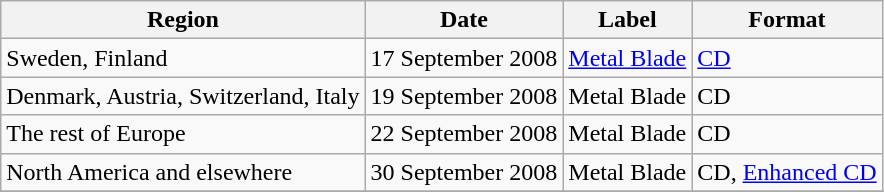<table class="wikitable">
<tr>
<th>Region</th>
<th>Date</th>
<th>Label</th>
<th>Format</th>
</tr>
<tr>
<td>Sweden, Finland</td>
<td>17 September 2008</td>
<td><a href='#'>Metal Blade</a></td>
<td><a href='#'>CD</a></td>
</tr>
<tr>
<td>Denmark, Austria, Switzerland, Italy</td>
<td>19 September 2008</td>
<td>Metal Blade</td>
<td>CD</td>
</tr>
<tr>
<td>The rest of Europe</td>
<td>22 September 2008</td>
<td>Metal Blade</td>
<td>CD</td>
</tr>
<tr>
<td>North America and elsewhere</td>
<td>30 September 2008</td>
<td>Metal Blade</td>
<td>CD, <a href='#'>Enhanced CD</a></td>
</tr>
<tr>
</tr>
</table>
